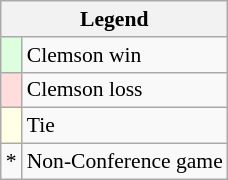<table class="wikitable" style="font-size:90%">
<tr>
<th colspan=2>Legend</th>
</tr>
<tr>
<td style="background:#DDFFDD;"> </td>
<td>Clemson win</td>
</tr>
<tr>
<td style="background:#FFDDDD;"> </td>
<td>Clemson loss</td>
</tr>
<tr>
<td bgcolor="#FFFFE6"> </td>
<td>Tie</td>
</tr>
<tr>
<td>*</td>
<td>Non-Conference game</td>
</tr>
</table>
